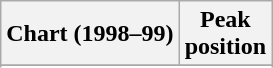<table class="wikitable sortable plainrowheaders" style="text-align:center">
<tr>
<th scope="col">Chart (1998–99)</th>
<th scope="col">Peak<br>position</th>
</tr>
<tr>
</tr>
<tr>
</tr>
<tr>
</tr>
<tr>
</tr>
<tr>
</tr>
</table>
